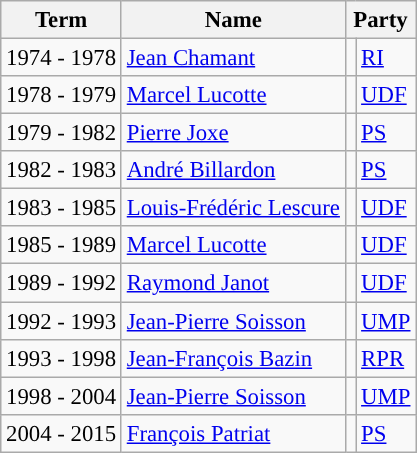<table class="wikitable sortable" style="font-size:95%" |>
<tr>
<th>Term</th>
<th>Name</th>
<th colspan="2">Party</th>
</tr>
<tr>
<td>1974 - 1978</td>
<td><a href='#'>Jean Chamant</a></td>
<td style="color:inherit;background:"></td>
<td><a href='#'>RI</a></td>
</tr>
<tr>
<td>1978 - 1979</td>
<td><a href='#'>Marcel Lucotte</a></td>
<td style="color:inherit;background:"></td>
<td><a href='#'>UDF</a></td>
</tr>
<tr>
<td>1979 - 1982</td>
<td><a href='#'>Pierre Joxe</a></td>
<td style="color:inherit;background:"></td>
<td><a href='#'>PS</a></td>
</tr>
<tr>
<td>1982 - 1983</td>
<td><a href='#'>André Billardon</a></td>
<td style="color:inherit;background:"></td>
<td><a href='#'>PS</a></td>
</tr>
<tr>
<td>1983 - 1985</td>
<td><a href='#'>Louis-Frédéric Lescure</a></td>
<td style="color:inherit;background:"></td>
<td><a href='#'>UDF</a></td>
</tr>
<tr>
<td>1985 - 1989</td>
<td><a href='#'>Marcel Lucotte</a></td>
<td style="color:inherit;background:"></td>
<td><a href='#'>UDF</a></td>
</tr>
<tr>
<td>1989 - 1992</td>
<td><a href='#'>Raymond Janot</a></td>
<td style="color:inherit;background:"></td>
<td><a href='#'>UDF</a></td>
</tr>
<tr>
<td>1992 - 1993</td>
<td><a href='#'>Jean-Pierre Soisson</a></td>
<td style="color:inherit;background:"></td>
<td><a href='#'>UMP</a></td>
</tr>
<tr>
<td>1993 - 1998</td>
<td><a href='#'>Jean-François Bazin</a></td>
<td style="color:inherit;background:"></td>
<td><a href='#'>RPR</a></td>
</tr>
<tr>
<td>1998 - 2004</td>
<td><a href='#'>Jean-Pierre Soisson</a></td>
<td style="color:inherit;background:"></td>
<td><a href='#'>UMP</a></td>
</tr>
<tr>
<td>2004 - 2015</td>
<td><a href='#'>François Patriat</a></td>
<td style="color:inherit;background:"></td>
<td><a href='#'>PS</a></td>
</tr>
</table>
